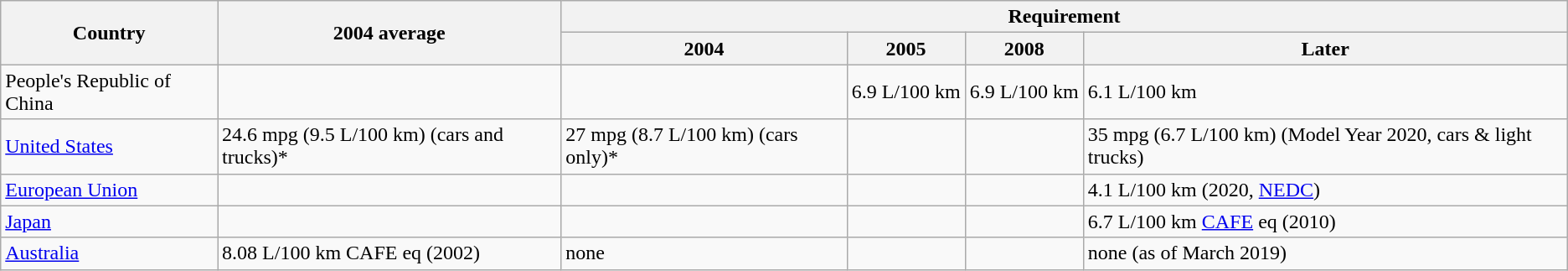<table class="wikitable">
<tr>
<th rowspan=2>Country</th>
<th rowspan=2>2004 average</th>
<th colspan=4>Requirement</th>
</tr>
<tr>
<th>2004</th>
<th>2005</th>
<th>2008</th>
<th>Later</th>
</tr>
<tr>
<td>People's Republic of China</td>
<td></td>
<td></td>
<td>6.9 L/100 km</td>
<td>6.9 L/100 km</td>
<td>6.1 L/100 km</td>
</tr>
<tr>
<td><a href='#'>United States</a></td>
<td>24.6 mpg (9.5 L/100 km) (cars and trucks)*</td>
<td>27 mpg (8.7 L/100 km) (cars only)*</td>
<td></td>
<td></td>
<td>35 mpg (6.7 L/100 km) (Model Year 2020, cars & light trucks)</td>
</tr>
<tr>
<td><a href='#'>European Union</a></td>
<td></td>
<td></td>
<td></td>
<td></td>
<td>4.1 L/100 km (2020, <a href='#'>NEDC</a>)</td>
</tr>
<tr>
<td><a href='#'>Japan</a></td>
<td></td>
<td></td>
<td></td>
<td></td>
<td>6.7 L/100 km <a href='#'>CAFE</a> eq (2010)</td>
</tr>
<tr>
<td><a href='#'>Australia</a></td>
<td>8.08 L/100 km CAFE eq (2002)</td>
<td>none</td>
<td></td>
<td></td>
<td>none (as of March 2019)</td>
</tr>
</table>
